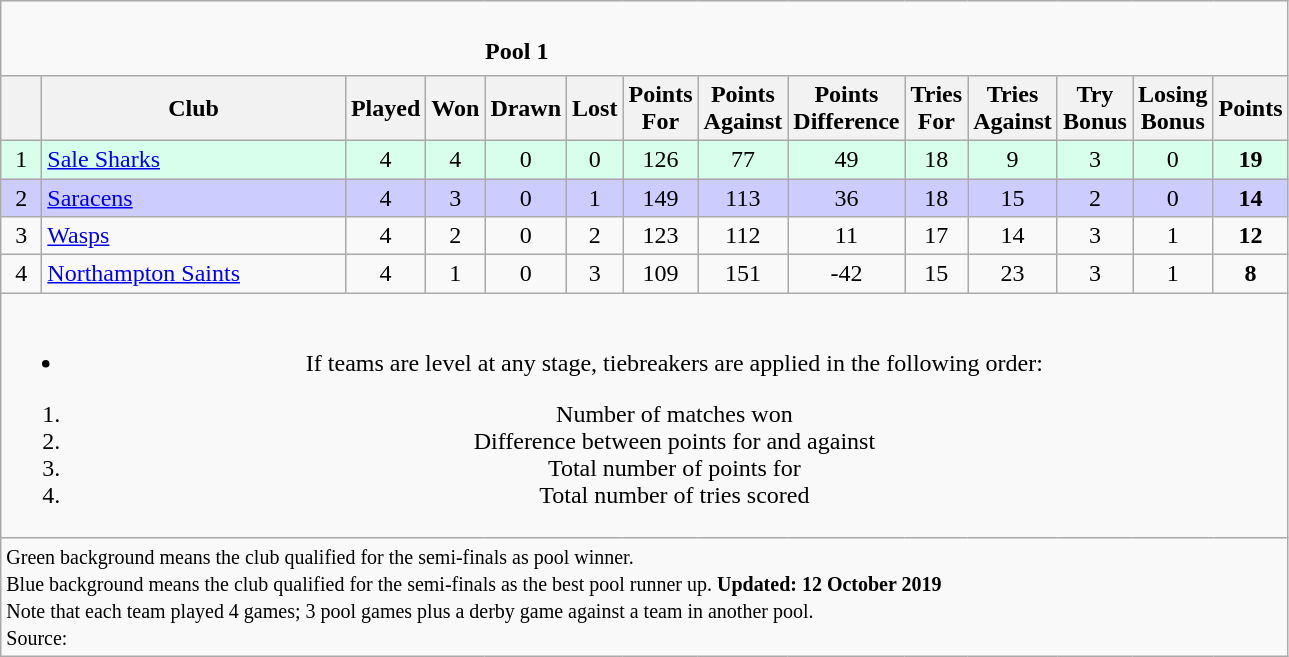<table class="wikitable" style="text-align: center;">
<tr>
<td colspan="15" cellpadding="0" cellspacing="0"><br><table border="0" width="80%" cellpadding="0" cellspacing="0">
<tr>
<td width=20% style="border:0px"></td>
<td style="border:0px"><strong>Pool 1</strong></td>
<td width=20% style="border:0px" align=right></td>
</tr>
</table>
</td>
</tr>
<tr>
<th bgcolor="#efefef" width="20"></th>
<th bgcolor="#efefef" width="195">Club</th>
<th bgcolor="#efefef" width="20">Played</th>
<th bgcolor="#efefef" width="20">Won</th>
<th bgcolor="#efefef" width="20">Drawn</th>
<th bgcolor="#efefef" width="20">Lost</th>
<th bgcolor="#efefef" width="20">Points For</th>
<th bgcolor="#efefef" width="20">Points Against</th>
<th bgcolor="#efefef" width="20">Points Difference</th>
<th bgcolor="#efefef" width="20">Tries For</th>
<th bgcolor="#efefef" width="20">Tries Against</th>
<th bgcolor="#efefef" width="20">Try Bonus</th>
<th bgcolor="#efefef" width="20">Losing Bonus</th>
<th bgcolor="#efefef" width="20">Points</th>
</tr>
<tr bgcolor=#d8ffeb align=center>
<td>1</td>
<td style="text-align:left;"><a href='#'>Sale Sharks</a></td>
<td>4</td>
<td>4</td>
<td>0</td>
<td>0</td>
<td>126</td>
<td>77</td>
<td>49</td>
<td>18</td>
<td>9</td>
<td>3</td>
<td>0</td>
<td><strong>19</strong></td>
</tr>
<tr bgcolor="#ccccff">
<td>2</td>
<td style="text-align:left;"><a href='#'>Saracens</a></td>
<td>4</td>
<td>3</td>
<td>0</td>
<td>1</td>
<td>149</td>
<td>113</td>
<td>36</td>
<td>18</td>
<td>15</td>
<td>2</td>
<td>0</td>
<td><strong>14</strong></td>
</tr>
<tr>
<td>3</td>
<td style="text-align:left;"><a href='#'>Wasps</a></td>
<td>4</td>
<td>2</td>
<td>0</td>
<td>2</td>
<td>123</td>
<td>112</td>
<td>11</td>
<td>17</td>
<td>14</td>
<td>3</td>
<td>1</td>
<td><strong>12</strong></td>
</tr>
<tr>
<td>4</td>
<td style="text-align:left;"><a href='#'>Northampton Saints</a></td>
<td>4</td>
<td>1</td>
<td>0</td>
<td>3</td>
<td>109</td>
<td>151</td>
<td>-42</td>
<td>15</td>
<td>23</td>
<td>3</td>
<td>1</td>
<td><strong>8</strong></td>
</tr>
<tr>
<td colspan="15"><br><ul><li>If teams are level at any stage, tiebreakers are applied in the following order:</li></ul><ol><li>Number of matches won</li><li>Difference between points for and against</li><li>Total number of points for</li><li>Total number of tries scored</li></ol></td>
</tr>
<tr | style="text-align:left;" |>
<td colspan="15" style="border:0px"><small><span>Green background</span> means the club qualified for the semi-finals as pool winner.<br><span>Blue background</span> means the club qualified for the semi-finals as the best pool runner up. <strong>Updated: 12 October 2019</strong><br>Note that each team played 4 games; 3 pool games plus a derby game against a team in another pool.<br>Source: </small></td>
</tr>
</table>
